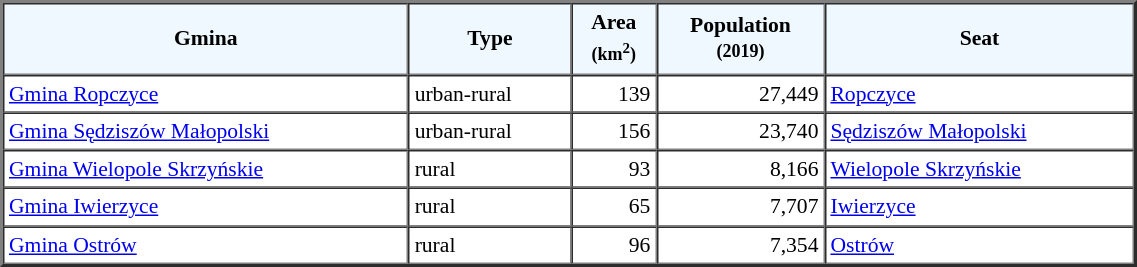<table width="60%" border="2" cellpadding="3" cellspacing="0" style="font-size:90%;line-height:120%;">
<tr bgcolor="F0F8FF">
<td style="text-align:center;"><strong>Gmina</strong></td>
<td style="text-align:center;"><strong>Type</strong></td>
<td style="text-align:center;"><strong>Area<br><small>(km<sup>2</sup>)</small></strong></td>
<td style="text-align:center;"><strong>Population<br><small>(2019)</small></strong></td>
<td style="text-align:center;"><strong>Seat</strong></td>
</tr>
<tr>
<td><a href='#'>Gmina Ropczyce</a></td>
<td>urban-rural</td>
<td style="text-align:right;">139</td>
<td style="text-align:right;">27,449</td>
<td><a href='#'>Ropczyce</a></td>
</tr>
<tr>
<td><a href='#'>Gmina Sędziszów Małopolski</a></td>
<td>urban-rural</td>
<td style="text-align:right;">156</td>
<td style="text-align:right;">23,740</td>
<td><a href='#'>Sędziszów Małopolski</a></td>
</tr>
<tr>
<td><a href='#'>Gmina Wielopole Skrzyńskie</a></td>
<td>rural</td>
<td style="text-align:right;">93</td>
<td style="text-align:right;">8,166</td>
<td><a href='#'>Wielopole Skrzyńskie</a></td>
</tr>
<tr>
<td><a href='#'>Gmina Iwierzyce</a></td>
<td>rural</td>
<td style="text-align:right;">65</td>
<td style="text-align:right;">7,707</td>
<td><a href='#'>Iwierzyce</a></td>
</tr>
<tr>
<td><a href='#'>Gmina Ostrów</a></td>
<td>rural</td>
<td style="text-align:right;">96</td>
<td style="text-align:right;">7,354</td>
<td><a href='#'>Ostrów</a></td>
</tr>
<tr>
</tr>
</table>
